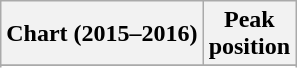<table class="wikitable sortable">
<tr>
<th>Chart (2015–2016)</th>
<th>Peak<br>position</th>
</tr>
<tr>
</tr>
<tr>
</tr>
<tr>
</tr>
<tr>
</tr>
</table>
